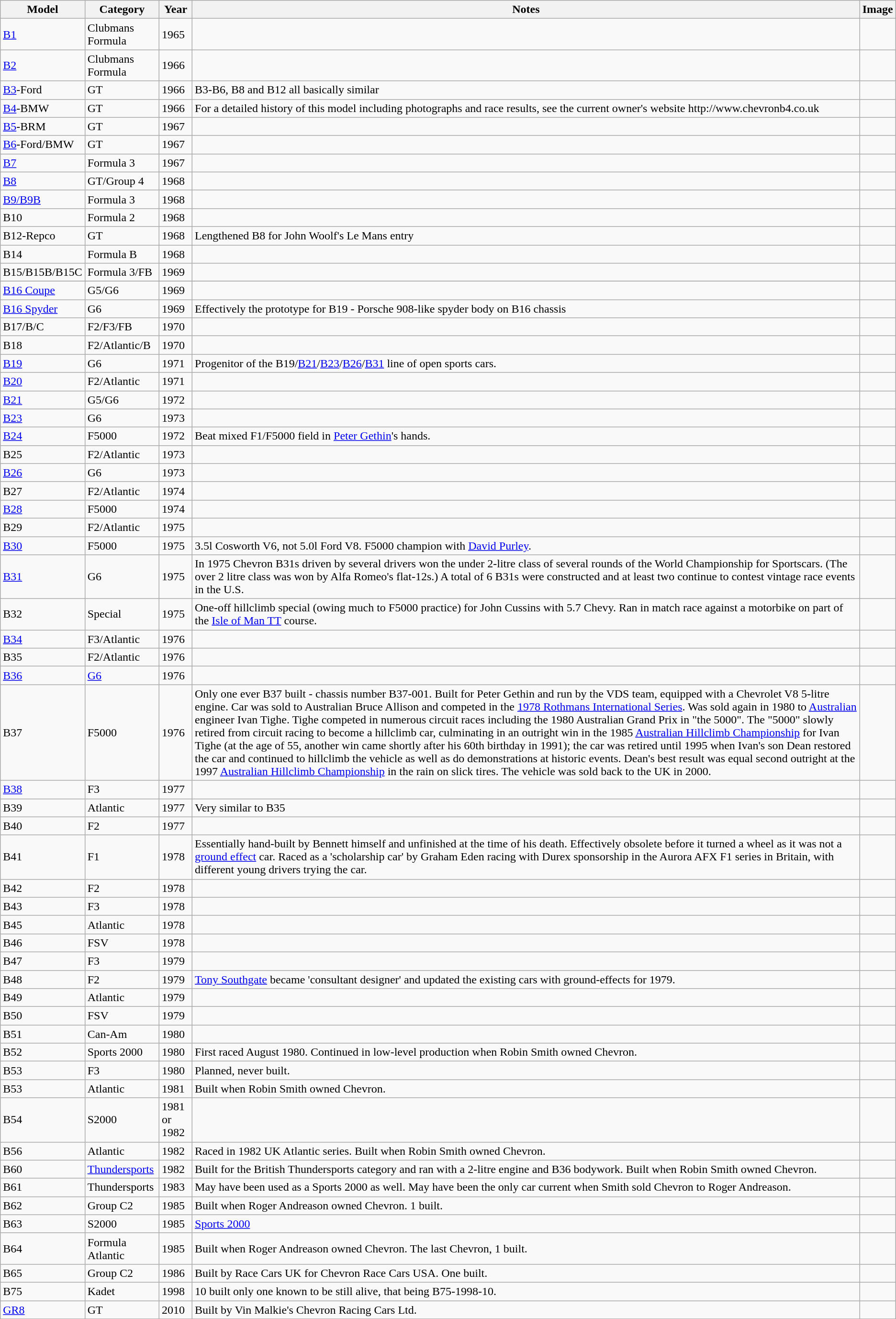<table class="wikitable">
<tr>
<th>Model</th>
<th>Category</th>
<th>Year</th>
<th>Notes</th>
<th>Image</th>
</tr>
<tr>
<td><a href='#'>B1</a></td>
<td>Clubmans Formula</td>
<td>1965</td>
<td></td>
<td></td>
</tr>
<tr>
<td><a href='#'>B2</a></td>
<td>Clubmans Formula</td>
<td>1966</td>
<td></td>
<td></td>
</tr>
<tr>
<td><a href='#'>B3</a>-Ford</td>
<td>GT</td>
<td>1966</td>
<td>B3-B6, B8 and B12 all basically similar</td>
<td></td>
</tr>
<tr>
<td><a href='#'>B4</a>-BMW</td>
<td>GT</td>
<td>1966</td>
<td>For a detailed history of this model including photographs and race results, see the current owner's website http://www.chevronb4.co.uk</td>
<td></td>
</tr>
<tr>
<td><a href='#'>B5</a>-BRM</td>
<td>GT</td>
<td>1967</td>
<td></td>
<td></td>
</tr>
<tr>
<td><a href='#'>B6</a>-Ford/BMW</td>
<td>GT</td>
<td>1967</td>
<td></td>
<td></td>
</tr>
<tr>
<td><a href='#'>B7</a></td>
<td>Formula 3</td>
<td>1967</td>
<td></td>
<td></td>
</tr>
<tr>
<td><a href='#'>B8</a></td>
<td>GT/Group 4</td>
<td>1968</td>
<td></td>
<td></td>
</tr>
<tr>
<td><a href='#'>B9/B9B</a></td>
<td>Formula 3</td>
<td>1968</td>
<td></td>
<td></td>
</tr>
<tr>
<td>B10</td>
<td>Formula 2</td>
<td>1968</td>
<td></td>
<td></td>
</tr>
<tr>
<td>B12-Repco</td>
<td>GT</td>
<td>1968</td>
<td>Lengthened B8 for John Woolf's Le Mans entry</td>
<td></td>
</tr>
<tr>
<td>B14</td>
<td>Formula B</td>
<td>1968</td>
<td></td>
<td></td>
</tr>
<tr>
<td>B15/B15B/B15C</td>
<td>Formula 3/FB</td>
<td>1969</td>
<td></td>
<td></td>
</tr>
<tr>
</tr>
<tr>
<td><a href='#'>B16 Coupe</a></td>
<td>G5/G6</td>
<td>1969</td>
<td></td>
<td></td>
</tr>
<tr>
<td><a href='#'>B16 Spyder</a></td>
<td>G6</td>
<td>1969</td>
<td>Effectively the prototype for B19 - Porsche 908-like spyder body on B16 chassis</td>
<td></td>
</tr>
<tr>
<td>B17/B/C</td>
<td>F2/F3/FB</td>
<td>1970</td>
<td></td>
<td></td>
</tr>
<tr>
<td>B18</td>
<td>F2/Atlantic/B</td>
<td>1970</td>
<td></td>
<td></td>
</tr>
<tr>
<td><a href='#'>B19</a></td>
<td>G6</td>
<td>1971</td>
<td>Progenitor of the B19/<a href='#'>B21</a>/<a href='#'>B23</a>/<a href='#'>B26</a>/<a href='#'>B31</a> line of open sports cars.</td>
<td></td>
</tr>
<tr>
<td><a href='#'>B20</a></td>
<td>F2/Atlantic</td>
<td>1971</td>
<td></td>
<td></td>
</tr>
<tr>
<td><a href='#'>B21</a></td>
<td>G5/G6</td>
<td>1972</td>
<td></td>
<td></td>
</tr>
<tr>
<td><a href='#'>B23</a></td>
<td>G6</td>
<td>1973</td>
<td></td>
<td></td>
</tr>
<tr>
<td><a href='#'>B24</a></td>
<td>F5000</td>
<td>1972</td>
<td>Beat mixed F1/F5000 field in <a href='#'>Peter Gethin</a>'s hands.</td>
<td></td>
</tr>
<tr>
<td>B25</td>
<td>F2/Atlantic</td>
<td>1973</td>
<td></td>
<td></td>
</tr>
<tr>
<td><a href='#'>B26</a></td>
<td>G6</td>
<td>1973</td>
<td></td>
<td></td>
</tr>
<tr>
<td>B27</td>
<td>F2/Atlantic</td>
<td>1974</td>
<td></td>
<td></td>
</tr>
<tr>
<td><a href='#'>B28</a></td>
<td>F5000</td>
<td>1974</td>
<td></td>
<td></td>
</tr>
<tr>
<td>B29</td>
<td>F2/Atlantic</td>
<td>1975</td>
<td></td>
<td></td>
</tr>
<tr>
<td><a href='#'>B30</a></td>
<td>F5000</td>
<td>1975</td>
<td>3.5l Cosworth V6, not 5.0l Ford V8. F5000 champion with <a href='#'>David Purley</a>.</td>
<td></td>
</tr>
<tr>
<td><a href='#'>B31</a></td>
<td>G6</td>
<td>1975</td>
<td>In 1975 Chevron B31s driven by several drivers won the under 2-litre class of several rounds of the World Championship for Sportscars.  (The over 2 litre class was won by Alfa Romeo's flat-12s.) A total of 6 B31s were constructed and at least two continue to contest vintage race events in the U.S.</td>
<td></td>
</tr>
<tr>
<td>B32</td>
<td>Special</td>
<td>1975</td>
<td>One-off hillclimb special (owing much to F5000 practice) for John Cussins with 5.7 Chevy. Ran in match race against a motorbike on part of the <a href='#'>Isle of Man TT</a> course.</td>
<td></td>
</tr>
<tr>
<td><a href='#'>B34</a></td>
<td>F3/Atlantic</td>
<td>1976</td>
<td></td>
<td></td>
</tr>
<tr>
<td>B35</td>
<td>F2/Atlantic</td>
<td>1976</td>
<td></td>
<td></td>
</tr>
<tr>
<td><a href='#'>B36</a></td>
<td><a href='#'>G6</a></td>
<td>1976</td>
<td></td>
<td></td>
</tr>
<tr>
<td>B37</td>
<td>F5000</td>
<td>1976</td>
<td>Only one ever B37 built - chassis number B37-001. Built for Peter Gethin and run by the VDS team, equipped with a Chevrolet V8 5-litre engine. Car was sold to Australian Bruce Allison and competed in the <a href='#'>1978 Rothmans International Series</a>. Was sold again in 1980 to <a href='#'>Australian</a> engineer Ivan Tighe. Tighe competed in numerous circuit races including the 1980 Australian Grand Prix in "the 5000". The "5000" slowly retired from circuit racing to become a hillclimb car, culminating in an outright win in the 1985 <a href='#'>Australian Hillclimb Championship</a> for Ivan Tighe (at the age of 55, another win came shortly after his 60th birthday in 1991); the car was retired until 1995 when Ivan's son Dean restored the car and continued to hillclimb the vehicle as well as do demonstrations at historic events. Dean's best result was equal second outright at the 1997 <a href='#'>Australian Hillclimb Championship</a> in the rain on slick tires. The vehicle was sold back to the UK in 2000.</td>
<td></td>
</tr>
<tr>
<td><a href='#'>B38</a></td>
<td>F3</td>
<td>1977</td>
<td></td>
<td></td>
</tr>
<tr>
<td>B39</td>
<td>Atlantic</td>
<td>1977</td>
<td>Very similar to B35</td>
<td></td>
</tr>
<tr>
<td>B40</td>
<td>F2</td>
<td>1977</td>
<td></td>
<td></td>
</tr>
<tr>
<td>B41</td>
<td>F1</td>
<td>1978</td>
<td>Essentially hand-built by Bennett himself and unfinished at the time of his death. Effectively obsolete before it turned a wheel as it was not a <a href='#'>ground effect</a> car. Raced as a 'scholarship car' by Graham Eden racing with Durex sponsorship in the Aurora AFX F1 series in Britain, with different young drivers trying the car.</td>
<td></td>
</tr>
<tr>
<td>B42</td>
<td>F2</td>
<td>1978</td>
<td></td>
<td></td>
</tr>
<tr>
<td>B43</td>
<td>F3</td>
<td>1978</td>
<td></td>
<td></td>
</tr>
<tr>
<td>B45</td>
<td>Atlantic</td>
<td>1978</td>
<td></td>
<td></td>
</tr>
<tr>
<td>B46</td>
<td>FSV</td>
<td>1978</td>
<td></td>
<td></td>
</tr>
<tr>
<td>B47</td>
<td>F3</td>
<td>1979</td>
<td></td>
<td></td>
</tr>
<tr>
<td>B48</td>
<td>F2</td>
<td>1979</td>
<td><a href='#'>Tony Southgate</a> became 'consultant designer' and updated the existing cars with ground-effects for 1979.</td>
<td></td>
</tr>
<tr>
<td>B49</td>
<td>Atlantic</td>
<td>1979</td>
<td></td>
<td></td>
</tr>
<tr>
<td>B50</td>
<td>FSV</td>
<td>1979</td>
<td></td>
<td></td>
</tr>
<tr>
<td>B51</td>
<td>Can-Am</td>
<td>1980</td>
<td></td>
<td></td>
</tr>
<tr>
<td>B52</td>
<td>Sports 2000</td>
<td>1980</td>
<td>First raced August 1980.  Continued in low-level production when Robin Smith owned Chevron.</td>
<td></td>
</tr>
<tr>
<td>B53</td>
<td>F3</td>
<td>1980</td>
<td>Planned, never built.</td>
<td></td>
</tr>
<tr>
<td>B53</td>
<td>Atlantic</td>
<td>1981</td>
<td>Built when Robin Smith owned Chevron.</td>
<td></td>
</tr>
<tr>
<td>B54</td>
<td>S2000</td>
<td>1981 or 1982</td>
<td></td>
<td></td>
</tr>
<tr>
<td>B56</td>
<td>Atlantic</td>
<td>1982</td>
<td>Raced in 1982 UK Atlantic series.  Built when Robin Smith owned Chevron.</td>
<td></td>
</tr>
<tr>
<td>B60</td>
<td><a href='#'>Thundersports</a></td>
<td>1982</td>
<td>Built for the British Thundersports category and ran with a 2-litre engine and B36 bodywork.  Built when Robin Smith owned Chevron.</td>
<td></td>
</tr>
<tr>
<td>B61</td>
<td>Thundersports</td>
<td>1983</td>
<td>May have been used as a Sports 2000 as well.  May have been the only car current when Smith sold Chevron to Roger Andreason.</td>
<td></td>
</tr>
<tr>
<td>B62</td>
<td>Group C2</td>
<td>1985</td>
<td>Built when Roger Andreason owned Chevron.  1 built.</td>
<td></td>
</tr>
<tr>
<td>B63</td>
<td>S2000</td>
<td>1985</td>
<td><a href='#'>Sports 2000</a></td>
<td></td>
</tr>
<tr>
<td>B64</td>
<td>Formula Atlantic</td>
<td>1985</td>
<td>Built when Roger Andreason owned Chevron. The last Chevron, 1 built.</td>
<td></td>
</tr>
<tr>
<td>B65</td>
<td>Group C2</td>
<td>1986</td>
<td>Built by Race Cars UK for Chevron Race Cars USA. One built.</td>
<td></td>
</tr>
<tr>
<td>B75</td>
<td>Kadet</td>
<td>1998</td>
<td>10 built only one known to be still alive, that being B75-1998-10.</td>
<td></td>
</tr>
<tr>
<td><a href='#'>GR8</a></td>
<td>GT</td>
<td>2010</td>
<td>Built by Vin Malkie's Chevron Racing Cars Ltd.</td>
<td></td>
</tr>
<tr>
</tr>
</table>
